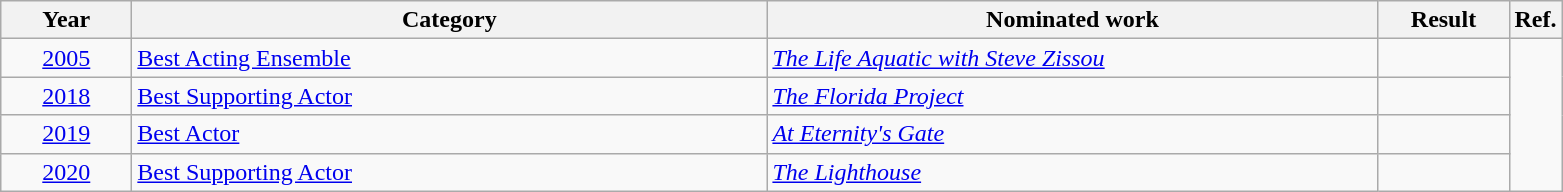<table class=wikitable>
<tr>
<th scope="col" style="width:5em;">Year</th>
<th scope="col" style="width:26em;">Category</th>
<th scope="col" style="width:25em;">Nominated work</th>
<th scope="col" style="width:5em;">Result</th>
<th>Ref.</th>
</tr>
<tr>
<td style="text-align:center;"><a href='#'>2005</a></td>
<td><a href='#'>Best Acting Ensemble</a></td>
<td><em><a href='#'>The Life Aquatic with Steve Zissou</a></em></td>
<td></td>
<td rowspan=4></td>
</tr>
<tr>
<td style="text-align:center;"><a href='#'>2018</a></td>
<td><a href='#'>Best Supporting Actor</a></td>
<td><em><a href='#'>The Florida Project</a></em></td>
<td></td>
</tr>
<tr>
<td style="text-align:center;"><a href='#'>2019</a></td>
<td><a href='#'>Best Actor</a></td>
<td><em><a href='#'>At Eternity's Gate</a></em></td>
<td></td>
</tr>
<tr>
<td style="text-align:center;"><a href='#'>2020</a></td>
<td><a href='#'>Best Supporting Actor</a></td>
<td><em><a href='#'>The Lighthouse</a></em></td>
<td></td>
</tr>
</table>
